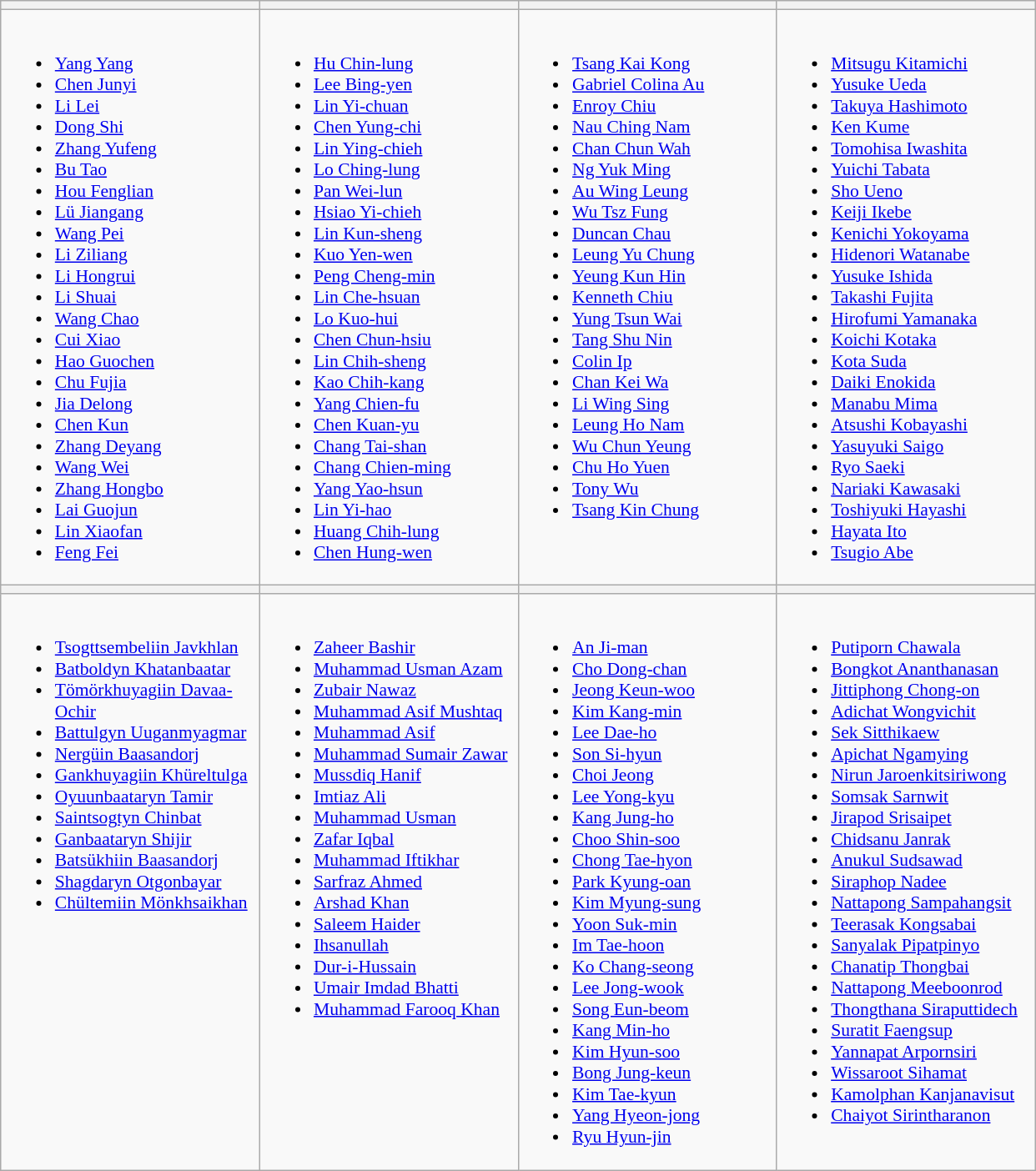<table class="wikitable" style="font-size:90%">
<tr>
<th width=200></th>
<th width=200></th>
<th width=200></th>
<th width=200></th>
</tr>
<tr>
<td valign=top><br><ul><li><a href='#'>Yang Yang</a></li><li><a href='#'>Chen Junyi</a></li><li><a href='#'>Li Lei</a></li><li><a href='#'>Dong Shi</a></li><li><a href='#'>Zhang Yufeng</a></li><li><a href='#'>Bu Tao</a></li><li><a href='#'>Hou Fenglian</a></li><li><a href='#'>Lü Jiangang</a></li><li><a href='#'>Wang Pei</a></li><li><a href='#'>Li Ziliang</a></li><li><a href='#'>Li Hongrui</a></li><li><a href='#'>Li Shuai</a></li><li><a href='#'>Wang Chao</a></li><li><a href='#'>Cui Xiao</a></li><li><a href='#'>Hao Guochen</a></li><li><a href='#'>Chu Fujia</a></li><li><a href='#'>Jia Delong</a></li><li><a href='#'>Chen Kun</a></li><li><a href='#'>Zhang Deyang</a></li><li><a href='#'>Wang Wei</a></li><li><a href='#'>Zhang Hongbo</a></li><li><a href='#'>Lai Guojun</a></li><li><a href='#'>Lin Xiaofan</a></li><li><a href='#'>Feng Fei</a></li></ul></td>
<td valign=top><br><ul><li><a href='#'>Hu Chin-lung</a></li><li><a href='#'>Lee Bing-yen</a></li><li><a href='#'>Lin Yi-chuan</a></li><li><a href='#'>Chen Yung-chi</a></li><li><a href='#'>Lin Ying-chieh</a></li><li><a href='#'>Lo Ching-lung</a></li><li><a href='#'>Pan Wei-lun</a></li><li><a href='#'>Hsiao Yi-chieh</a></li><li><a href='#'>Lin Kun-sheng</a></li><li><a href='#'>Kuo Yen-wen</a></li><li><a href='#'>Peng Cheng-min</a></li><li><a href='#'>Lin Che-hsuan</a></li><li><a href='#'>Lo Kuo-hui</a></li><li><a href='#'>Chen Chun-hsiu</a></li><li><a href='#'>Lin Chih-sheng</a></li><li><a href='#'>Kao Chih-kang</a></li><li><a href='#'>Yang Chien-fu</a></li><li><a href='#'>Chen Kuan-yu</a></li><li><a href='#'>Chang Tai-shan</a></li><li><a href='#'>Chang Chien-ming</a></li><li><a href='#'>Yang Yao-hsun</a></li><li><a href='#'>Lin Yi-hao</a></li><li><a href='#'>Huang Chih-lung</a></li><li><a href='#'>Chen Hung-wen</a></li></ul></td>
<td valign=top><br><ul><li><a href='#'>Tsang Kai Kong</a></li><li><a href='#'>Gabriel Colina Au</a></li><li><a href='#'>Enroy Chiu</a></li><li><a href='#'>Nau Ching Nam</a></li><li><a href='#'>Chan Chun Wah</a></li><li><a href='#'>Ng Yuk Ming</a></li><li><a href='#'>Au Wing Leung</a></li><li><a href='#'>Wu Tsz Fung</a></li><li><a href='#'>Duncan Chau</a></li><li><a href='#'>Leung Yu Chung</a></li><li><a href='#'>Yeung Kun Hin</a></li><li><a href='#'>Kenneth Chiu</a></li><li><a href='#'>Yung Tsun Wai</a></li><li><a href='#'>Tang Shu Nin</a></li><li><a href='#'>Colin Ip</a></li><li><a href='#'>Chan Kei Wa</a></li><li><a href='#'>Li Wing Sing</a></li><li><a href='#'>Leung Ho Nam</a></li><li><a href='#'>Wu Chun Yeung</a></li><li><a href='#'>Chu Ho Yuen</a></li><li><a href='#'>Tony Wu</a></li><li><a href='#'>Tsang Kin Chung</a></li></ul></td>
<td valign=top><br><ul><li><a href='#'>Mitsugu Kitamichi</a></li><li><a href='#'>Yusuke Ueda</a></li><li><a href='#'>Takuya Hashimoto</a></li><li><a href='#'>Ken Kume</a></li><li><a href='#'>Tomohisa Iwashita</a></li><li><a href='#'>Yuichi Tabata</a></li><li><a href='#'>Sho Ueno</a></li><li><a href='#'>Keiji Ikebe</a></li><li><a href='#'>Kenichi Yokoyama</a></li><li><a href='#'>Hidenori Watanabe</a></li><li><a href='#'>Yusuke Ishida</a></li><li><a href='#'>Takashi Fujita</a></li><li><a href='#'>Hirofumi Yamanaka</a></li><li><a href='#'>Koichi Kotaka</a></li><li><a href='#'>Kota Suda</a></li><li><a href='#'>Daiki Enokida</a></li><li><a href='#'>Manabu Mima</a></li><li><a href='#'>Atsushi Kobayashi</a></li><li><a href='#'>Yasuyuki Saigo</a></li><li><a href='#'>Ryo Saeki</a></li><li><a href='#'>Nariaki Kawasaki</a></li><li><a href='#'>Toshiyuki Hayashi</a></li><li><a href='#'>Hayata Ito</a></li><li><a href='#'>Tsugio Abe</a></li></ul></td>
</tr>
<tr>
<th></th>
<th></th>
<th></th>
<th></th>
</tr>
<tr>
<td valign=top><br><ul><li><a href='#'>Tsogttsembeliin Javkhlan</a></li><li><a href='#'>Batboldyn Khatanbaatar</a></li><li><a href='#'>Tömörkhuyagiin Davaa-Ochir</a></li><li><a href='#'>Battulgyn Uuganmyagmar</a></li><li><a href='#'>Nergüin Baasandorj</a></li><li><a href='#'>Gankhuyagiin Khüreltulga</a></li><li><a href='#'>Oyuunbaataryn Tamir</a></li><li><a href='#'>Saintsogtyn Chinbat</a></li><li><a href='#'>Ganbaataryn Shijir</a></li><li><a href='#'>Batsükhiin Baasandorj</a></li><li><a href='#'>Shagdaryn Otgonbayar</a></li><li><a href='#'>Chültemiin Mönkhsaikhan</a></li></ul></td>
<td valign=top><br><ul><li><a href='#'>Zaheer Bashir</a></li><li><a href='#'>Muhammad Usman Azam</a></li><li><a href='#'>Zubair Nawaz</a></li><li><a href='#'>Muhammad Asif Mushtaq</a></li><li><a href='#'>Muhammad Asif</a></li><li><a href='#'>Muhammad Sumair Zawar</a></li><li><a href='#'>Mussdiq Hanif</a></li><li><a href='#'>Imtiaz Ali</a></li><li><a href='#'>Muhammad Usman</a></li><li><a href='#'>Zafar Iqbal</a></li><li><a href='#'>Muhammad Iftikhar</a></li><li><a href='#'>Sarfraz Ahmed</a></li><li><a href='#'>Arshad Khan</a></li><li><a href='#'>Saleem Haider</a></li><li><a href='#'>Ihsanullah</a></li><li><a href='#'>Dur-i-Hussain</a></li><li><a href='#'>Umair Imdad Bhatti</a></li><li><a href='#'>Muhammad Farooq Khan</a></li></ul></td>
<td valign=top><br><ul><li><a href='#'>An Ji-man</a></li><li><a href='#'>Cho Dong-chan</a></li><li><a href='#'>Jeong Keun-woo</a></li><li><a href='#'>Kim Kang-min</a></li><li><a href='#'>Lee Dae-ho</a></li><li><a href='#'>Son Si-hyun</a></li><li><a href='#'>Choi Jeong</a></li><li><a href='#'>Lee Yong-kyu</a></li><li><a href='#'>Kang Jung-ho</a></li><li><a href='#'>Choo Shin-soo</a></li><li><a href='#'>Chong Tae-hyon</a></li><li><a href='#'>Park Kyung-oan</a></li><li><a href='#'>Kim Myung-sung</a></li><li><a href='#'>Yoon Suk-min</a></li><li><a href='#'>Im Tae-hoon</a></li><li><a href='#'>Ko Chang-seong</a></li><li><a href='#'>Lee Jong-wook</a></li><li><a href='#'>Song Eun-beom</a></li><li><a href='#'>Kang Min-ho</a></li><li><a href='#'>Kim Hyun-soo</a></li><li><a href='#'>Bong Jung-keun</a></li><li><a href='#'>Kim Tae-kyun</a></li><li><a href='#'>Yang Hyeon-jong</a></li><li><a href='#'>Ryu Hyun-jin</a></li></ul></td>
<td valign=top><br><ul><li><a href='#'>Putiporn Chawala</a></li><li><a href='#'>Bongkot Ananthanasan</a></li><li><a href='#'>Jittiphong Chong-on</a></li><li><a href='#'>Adichat Wongvichit</a></li><li><a href='#'>Sek Sitthikaew</a></li><li><a href='#'>Apichat Ngamying</a></li><li><a href='#'>Nirun Jaroenkitsiriwong</a></li><li><a href='#'>Somsak Sarnwit</a></li><li><a href='#'>Jirapod Srisaipet</a></li><li><a href='#'>Chidsanu Janrak</a></li><li><a href='#'>Anukul Sudsawad</a></li><li><a href='#'>Siraphop Nadee</a></li><li><a href='#'>Nattapong Sampahangsit</a></li><li><a href='#'>Teerasak Kongsabai</a></li><li><a href='#'>Sanyalak Pipatpinyo</a></li><li><a href='#'>Chanatip Thongbai</a></li><li><a href='#'>Nattapong Meeboonrod</a></li><li><a href='#'>Thongthana Siraputtidech</a></li><li><a href='#'>Suratit Faengsup</a></li><li><a href='#'>Yannapat Arpornsiri</a></li><li><a href='#'>Wissaroot Sihamat</a></li><li><a href='#'>Kamolphan Kanjanavisut</a></li><li><a href='#'>Chaiyot Sirintharanon</a></li></ul></td>
</tr>
</table>
